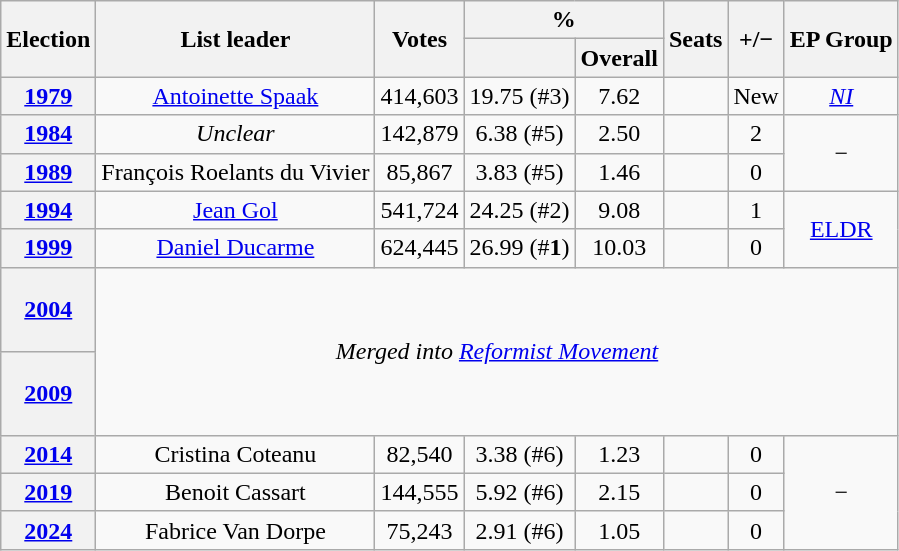<table class="wikitable" style="text-align:center;">
<tr>
<th rowspan=2>Election</th>
<th rowspan=2>List leader</th>
<th rowspan=2>Votes</th>
<th colspan=2>%</th>
<th rowspan=2>Seats</th>
<th rowspan=2>+/−</th>
<th rowspan=2>EP Group</th>
</tr>
<tr>
<th></th>
<th>Overall</th>
</tr>
<tr>
<th><a href='#'>1979</a></th>
<td><a href='#'>Antoinette Spaak</a></td>
<td>414,603</td>
<td>19.75 (#3)</td>
<td>7.62</td>
<td></td>
<td>New</td>
<td><em><a href='#'>NI</a></em></td>
</tr>
<tr>
<th><a href='#'>1984</a></th>
<td><em>Unclear</em></td>
<td>142,879</td>
<td>6.38 (#5)</td>
<td>2.50</td>
<td></td>
<td> 2</td>
<td rowspan=2>−</td>
</tr>
<tr>
<th><a href='#'>1989</a></th>
<td>François Roelants du Vivier</td>
<td>85,867</td>
<td>3.83 (#5)</td>
<td>1.46</td>
<td></td>
<td> 0</td>
</tr>
<tr>
<th><a href='#'>1994</a></th>
<td><a href='#'>Jean Gol</a></td>
<td>541,724</td>
<td>24.25 (#2)</td>
<td>9.08</td>
<td></td>
<td> 1</td>
<td rowspan=2><a href='#'>ELDR</a></td>
</tr>
<tr>
<th><a href='#'>1999</a></th>
<td><a href='#'>Daniel Ducarme</a></td>
<td>624,445</td>
<td>26.99 (#<strong>1</strong>)</td>
<td>10.03</td>
<td></td>
<td> 0</td>
</tr>
<tr style=height:3.5em>
<th><a href='#'>2004</a></th>
<td rowspan=2 colspan=7><em>Merged into <a href='#'>Reformist Movement</a></td>
</tr>
<tr style=height:3.5em>
<th><a href='#'>2009</a></th>
</tr>
<tr>
<th><a href='#'>2014</a></th>
<td>Cristina Coteanu</td>
<td>82,540</td>
<td>3.38 (#6)</td>
<td>1.23</td>
<td></td>
<td> 0</td>
<td rowspan=3>−</td>
</tr>
<tr>
<th><a href='#'>2019</a></th>
<td>Benoit Cassart</td>
<td>144,555</td>
<td>5.92 (#6)</td>
<td>2.15</td>
<td></td>
<td> 0</td>
</tr>
<tr>
<th><a href='#'>2024</a></th>
<td>Fabrice Van Dorpe</td>
<td>75,243</td>
<td>2.91 (#6)</td>
<td>1.05</td>
<td></td>
<td> 0</td>
</tr>
</table>
